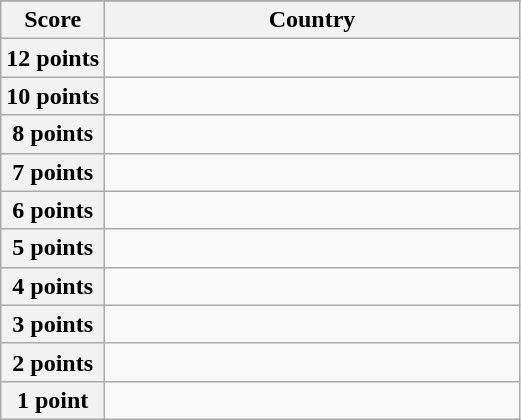<table class="wikitable">
<tr>
</tr>
<tr>
<th scope="col" width="20%">Score</th>
<th scope="col">Country</th>
</tr>
<tr>
<th scope="row">12 points</th>
<td></td>
</tr>
<tr>
<th scope="row">10 points</th>
<td></td>
</tr>
<tr>
<th scope="row">8 points</th>
<td></td>
</tr>
<tr>
<th scope="row">7 points</th>
<td></td>
</tr>
<tr>
<th scope="row">6 points</th>
<td></td>
</tr>
<tr>
<th scope="row">5 points</th>
<td></td>
</tr>
<tr>
<th scope="row">4 points</th>
<td></td>
</tr>
<tr>
<th scope="row">3 points</th>
<td></td>
</tr>
<tr>
<th scope="row">2 points</th>
<td></td>
</tr>
<tr>
<th scope="row">1 point</th>
<td></td>
</tr>
</table>
